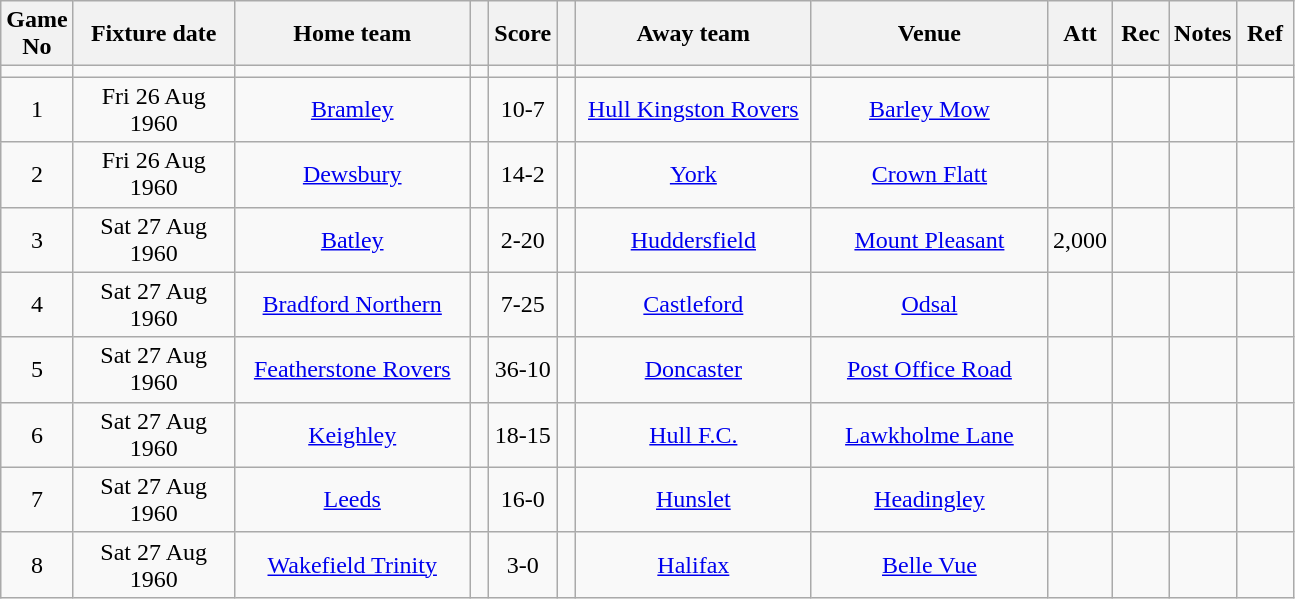<table class="wikitable" style="text-align:center;">
<tr>
<th width=20 abbr="No">Game No</th>
<th width=100 abbr="Date">Fixture date</th>
<th width=150 abbr="Home team">Home team</th>
<th width=5 abbr="space"></th>
<th width=20 abbr="Score">Score</th>
<th width=5 abbr="space"></th>
<th width=150 abbr="Away team">Away team</th>
<th width=150 abbr="Venue">Venue</th>
<th width=30 abbr="Att">Att</th>
<th width=30 abbr="Rec">Rec</th>
<th width=20 abbr="Notes">Notes</th>
<th width=30 abbr="Ref">Ref</th>
</tr>
<tr>
<td></td>
<td></td>
<td></td>
<td></td>
<td></td>
<td></td>
<td></td>
<td></td>
<td></td>
<td></td>
<td></td>
<td></td>
</tr>
<tr>
<td>1</td>
<td>Fri 26 Aug 1960</td>
<td><a href='#'>Bramley</a></td>
<td></td>
<td>10-7</td>
<td></td>
<td><a href='#'>Hull Kingston Rovers</a></td>
<td><a href='#'>Barley Mow</a></td>
<td></td>
<td></td>
<td></td>
<td></td>
</tr>
<tr>
<td>2</td>
<td>Fri 26 Aug 1960</td>
<td><a href='#'>Dewsbury</a></td>
<td></td>
<td>14-2</td>
<td></td>
<td><a href='#'>York</a></td>
<td><a href='#'>Crown Flatt</a></td>
<td></td>
<td></td>
<td></td>
<td></td>
</tr>
<tr>
<td>3</td>
<td>Sat 27 Aug 1960</td>
<td><a href='#'>Batley</a></td>
<td></td>
<td>2-20</td>
<td></td>
<td><a href='#'>Huddersfield</a></td>
<td><a href='#'>Mount Pleasant</a></td>
<td>2,000</td>
<td></td>
<td></td>
<td></td>
</tr>
<tr>
<td>4</td>
<td>Sat 27 Aug 1960</td>
<td><a href='#'>Bradford Northern</a></td>
<td></td>
<td>7-25</td>
<td></td>
<td><a href='#'>Castleford</a></td>
<td><a href='#'>Odsal</a></td>
<td></td>
<td></td>
<td></td>
<td></td>
</tr>
<tr>
<td>5</td>
<td>Sat 27 Aug 1960</td>
<td><a href='#'>Featherstone Rovers</a></td>
<td></td>
<td>36-10</td>
<td></td>
<td><a href='#'>Doncaster</a></td>
<td><a href='#'>Post Office Road</a></td>
<td></td>
<td></td>
<td></td>
<td></td>
</tr>
<tr>
<td>6</td>
<td>Sat 27 Aug 1960</td>
<td><a href='#'>Keighley</a></td>
<td></td>
<td>18-15</td>
<td></td>
<td><a href='#'>Hull F.C.</a></td>
<td><a href='#'>Lawkholme Lane</a></td>
<td></td>
<td></td>
<td></td>
<td></td>
</tr>
<tr>
<td>7</td>
<td>Sat 27 Aug 1960</td>
<td><a href='#'>Leeds</a></td>
<td></td>
<td>16-0</td>
<td></td>
<td><a href='#'>Hunslet</a></td>
<td><a href='#'>Headingley</a></td>
<td></td>
<td></td>
<td></td>
<td></td>
</tr>
<tr>
<td>8</td>
<td>Sat 27 Aug 1960</td>
<td><a href='#'>Wakefield Trinity</a></td>
<td></td>
<td>3-0</td>
<td></td>
<td><a href='#'>Halifax</a></td>
<td><a href='#'>Belle Vue</a></td>
<td></td>
<td></td>
<td></td>
<td></td>
</tr>
</table>
